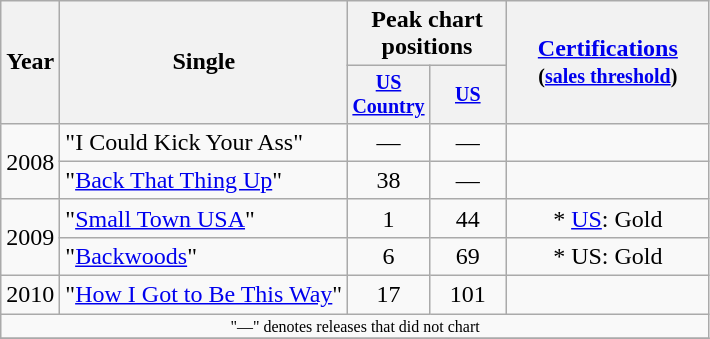<table class="wikitable" style="text-align:center;">
<tr>
<th rowspan="2">Year</th>
<th rowspan="2">Single</th>
<th colspan="2">Peak chart<br>positions</th>
<th scope="col" rowspan="2" style="width:8em;"><a href='#'>Certifications</a><br><small>(<a href='#'>sales threshold</a>)</small></th>
</tr>
<tr style="font-size:smaller;">
<th width="45"><a href='#'>US Country</a><br></th>
<th width="45"><a href='#'>US</a><br></th>
</tr>
<tr>
<td rowspan="2">2008</td>
<td align="left">"I Could Kick Your Ass"</td>
<td>—</td>
<td>—</td>
<td></td>
</tr>
<tr>
<td align="left">"<a href='#'>Back That Thing Up</a>"</td>
<td>38</td>
<td>—</td>
<td></td>
</tr>
<tr>
<td rowspan="2">2009</td>
<td align="left">"<a href='#'>Small Town USA</a>"</td>
<td>1</td>
<td>44</td>
<td>* <a href='#'>US</a>: Gold</td>
</tr>
<tr>
<td align="left">"<a href='#'>Backwoods</a>"</td>
<td>6</td>
<td>69</td>
<td>* US: Gold</td>
</tr>
<tr>
<td>2010</td>
<td align="left">"<a href='#'>How I Got to Be This Way</a>"</td>
<td>17</td>
<td>101</td>
<td></td>
</tr>
<tr>
<td colspan="5" style="font-size:8pt">"—" denotes releases that did not chart</td>
</tr>
<tr>
</tr>
</table>
